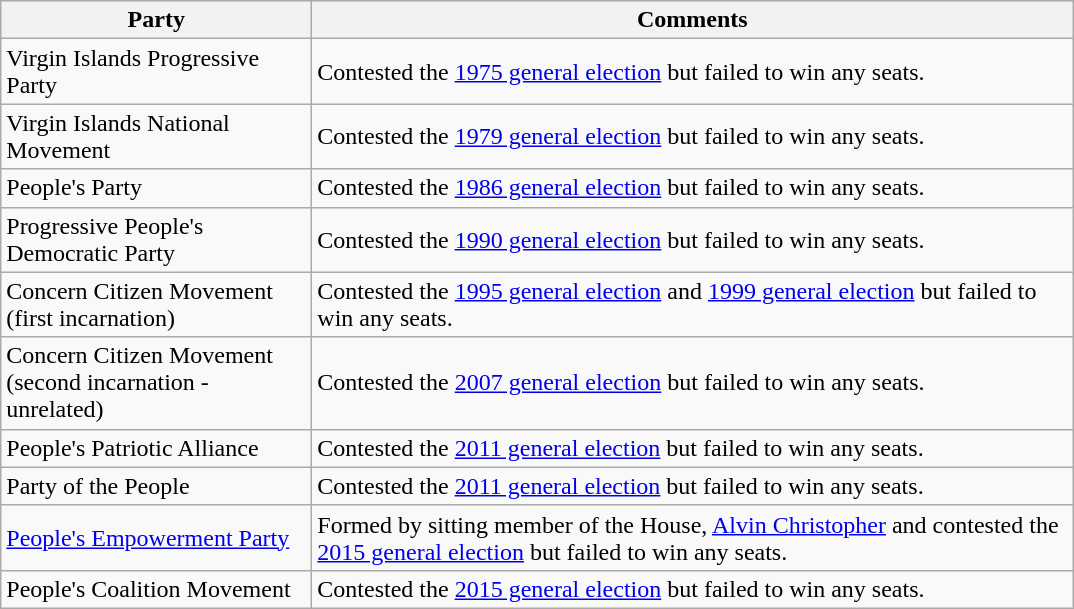<table class="wikitable">
<tr>
<th width="200">Party</th>
<th width="500">Comments</th>
</tr>
<tr>
<td>Virgin Islands Progressive Party</td>
<td>Contested the <a href='#'>1975 general election</a> but failed to win any seats.</td>
</tr>
<tr>
<td>Virgin Islands National Movement</td>
<td>Contested the <a href='#'>1979 general election</a> but failed to win any seats.</td>
</tr>
<tr>
<td>People's Party</td>
<td>Contested the <a href='#'>1986 general election</a> but failed to win any seats.</td>
</tr>
<tr>
<td>Progressive People's Democratic Party</td>
<td>Contested the <a href='#'>1990 general election</a> but failed to win any seats.</td>
</tr>
<tr>
<td>Concern Citizen Movement <br>(first incarnation)</td>
<td>Contested the <a href='#'>1995 general election</a> and <a href='#'>1999 general election</a> but failed to win any seats.</td>
</tr>
<tr>
<td>Concern Citizen Movement <br>(second incarnation - unrelated)</td>
<td>Contested the <a href='#'>2007 general election</a> but failed to win any seats.</td>
</tr>
<tr>
<td>People's Patriotic Alliance</td>
<td>Contested the <a href='#'>2011 general election</a> but failed to win any seats.</td>
</tr>
<tr>
<td>Party of the People</td>
<td>Contested the <a href='#'>2011 general election</a> but failed to win any seats.</td>
</tr>
<tr>
<td><a href='#'>People's Empowerment Party</a></td>
<td>Formed by sitting member of the House, <a href='#'>Alvin Christopher</a> and contested the <a href='#'>2015 general election</a> but failed to win any seats.</td>
</tr>
<tr>
<td>People's Coalition Movement</td>
<td>Contested the <a href='#'>2015 general election</a> but failed to win any seats.</td>
</tr>
</table>
